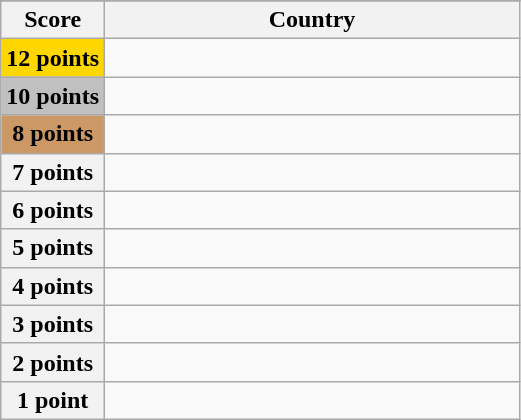<table class="wikitable">
<tr>
</tr>
<tr>
<th scope="col" width="20%">Score</th>
<th scope="col">Country</th>
</tr>
<tr>
<th scope="row" style="background:gold">12 points</th>
<td></td>
</tr>
<tr>
<th scope="row" style="background:silver">10 points</th>
<td></td>
</tr>
<tr>
<th scope="row" style="background:#CC9966">8 points</th>
<td></td>
</tr>
<tr>
<th scope="row">7 points</th>
<td></td>
</tr>
<tr>
<th scope="row">6 points</th>
<td></td>
</tr>
<tr>
<th scope="row">5 points</th>
<td></td>
</tr>
<tr>
<th scope="row">4 points</th>
<td></td>
</tr>
<tr>
<th scope="row">3 points</th>
<td></td>
</tr>
<tr>
<th scope="row">2 points</th>
<td></td>
</tr>
<tr>
<th scope="row">1 point</th>
<td></td>
</tr>
</table>
